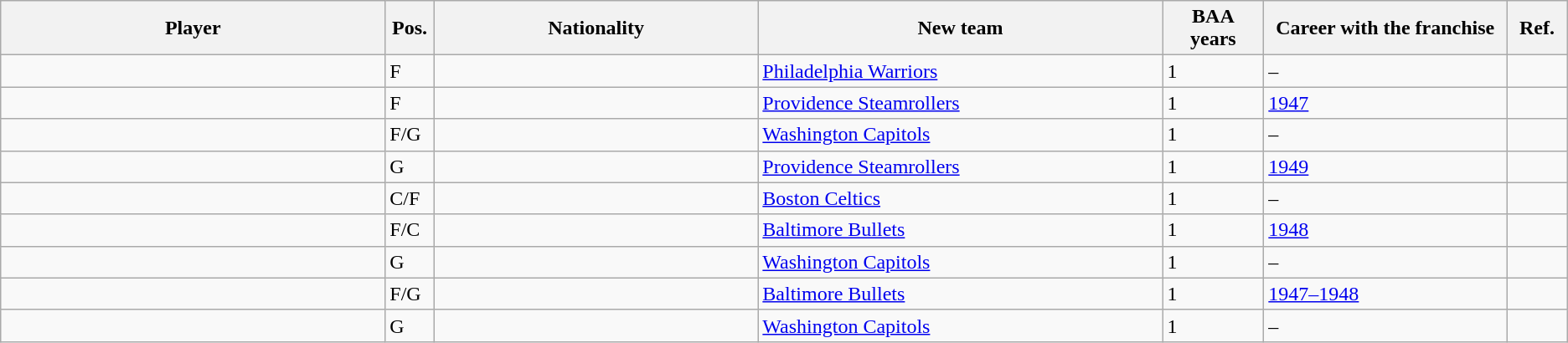<table class="wikitable sortable">
<tr>
<th width="19%">Player</th>
<th width="1%">Pos.</th>
<th width="16%">Nationality</th>
<th width="20%">New team</th>
<th width="5%">BAA years</th>
<th width="12%">Career with the franchise</th>
<th width="3%" class=unsortable>Ref.</th>
</tr>
<tr>
<td></td>
<td>F</td>
<td></td>
<td><a href='#'>Philadelphia Warriors</a></td>
<td>1</td>
<td>–</td>
<td align="center"></td>
</tr>
<tr>
<td></td>
<td>F</td>
<td></td>
<td><a href='#'>Providence Steamrollers</a></td>
<td>1</td>
<td><a href='#'>1947</a></td>
<td align="center"></td>
</tr>
<tr>
<td></td>
<td>F/G</td>
<td></td>
<td><a href='#'>Washington Capitols</a></td>
<td>1</td>
<td>–</td>
<td align="center"></td>
</tr>
<tr>
<td></td>
<td>G</td>
<td></td>
<td><a href='#'>Providence Steamrollers</a></td>
<td>1</td>
<td><a href='#'>1949</a></td>
<td align="center"></td>
</tr>
<tr>
<td></td>
<td>C/F</td>
<td></td>
<td><a href='#'>Boston Celtics</a></td>
<td>1</td>
<td>–</td>
<td align="center"></td>
</tr>
<tr>
<td></td>
<td>F/C</td>
<td></td>
<td><a href='#'>Baltimore Bullets</a></td>
<td>1</td>
<td><a href='#'>1948</a></td>
<td align="center"></td>
</tr>
<tr>
<td></td>
<td>G</td>
<td></td>
<td><a href='#'>Washington Capitols</a></td>
<td>1</td>
<td>–</td>
<td align="center"></td>
</tr>
<tr>
<td></td>
<td>F/G</td>
<td></td>
<td><a href='#'>Baltimore Bullets</a></td>
<td>1</td>
<td><a href='#'>1947–1948</a></td>
<td align="center"></td>
</tr>
<tr>
<td></td>
<td>G</td>
<td></td>
<td><a href='#'>Washington Capitols</a></td>
<td>1</td>
<td>–</td>
<td align="center"></td>
</tr>
</table>
